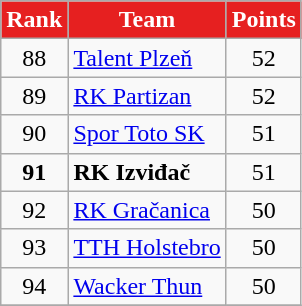<table class="wikitable" style="text-align: center">
<tr>
<th style="color:#FFFFFF; background:#E62020">Rank</th>
<th style="color:#FFFFFF; background:#E62020">Team</th>
<th style="color:#FFFFFF; background:#E62020">Points</th>
</tr>
<tr>
<td>88</td>
<td align=left> <a href='#'>Talent Plzeň</a></td>
<td>52</td>
</tr>
<tr>
<td>89</td>
<td align=left> <a href='#'>RK Partizan</a></td>
<td>52</td>
</tr>
<tr>
<td>90</td>
<td align=left> <a href='#'>Spor Toto SK</a></td>
<td>51</td>
</tr>
<tr>
<td><strong>91</strong></td>
<td align=left> <strong>RK Izviđač</strong></td>
<td>51</td>
</tr>
<tr>
<td>92</td>
<td align=left> <a href='#'>RK Gračanica</a></td>
<td>50</td>
</tr>
<tr>
<td>93</td>
<td align=left> <a href='#'>TTH Holstebro</a></td>
<td>50</td>
</tr>
<tr>
<td>94</td>
<td align=left> <a href='#'>Wacker Thun</a></td>
<td>50</td>
</tr>
<tr>
</tr>
</table>
